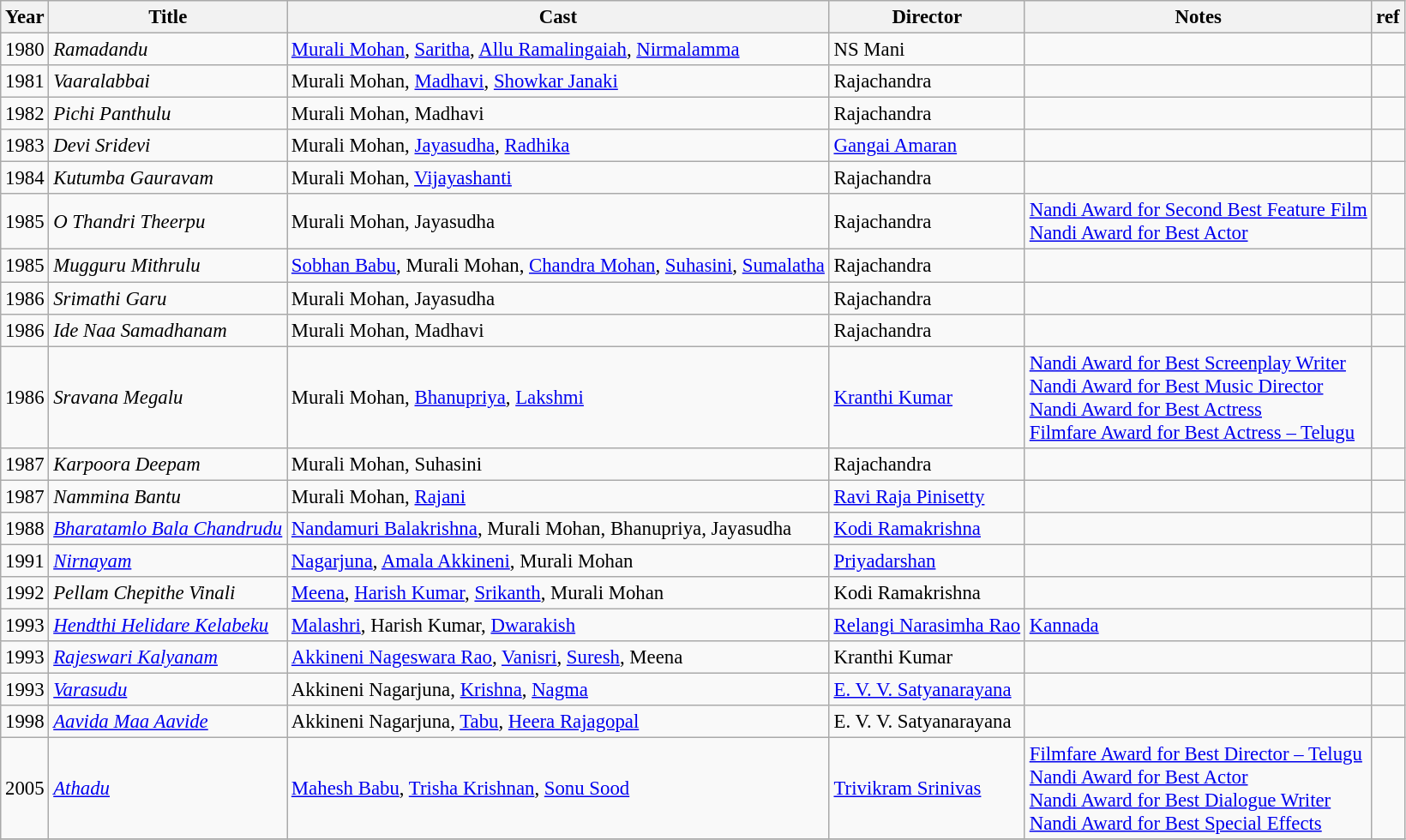<table class="wikitable" style="font-size: 95%;">
<tr>
<th>Year</th>
<th>Title</th>
<th>Cast</th>
<th>Director</th>
<th>Notes</th>
<th>ref</th>
</tr>
<tr>
<td>1980</td>
<td><em>Ramadandu</em></td>
<td><a href='#'>Murali Mohan</a>, <a href='#'>Saritha</a>, <a href='#'>Allu Ramalingaiah</a>, <a href='#'>Nirmalamma</a></td>
<td>NS Mani</td>
<td></td>
<td></td>
</tr>
<tr>
<td>1981</td>
<td><em>Vaaralabbai</em></td>
<td>Murali Mohan, <a href='#'>Madhavi</a>, <a href='#'>Showkar Janaki</a></td>
<td>Rajachandra</td>
<td></td>
<td></td>
</tr>
<tr>
<td>1982</td>
<td><em>Pichi Panthulu</em></td>
<td>Murali Mohan, Madhavi</td>
<td>Rajachandra</td>
<td></td>
<td></td>
</tr>
<tr>
<td>1983</td>
<td><em>Devi Sridevi</em></td>
<td>Murali Mohan, <a href='#'>Jayasudha</a>, <a href='#'>Radhika</a></td>
<td><a href='#'>Gangai Amaran</a></td>
<td></td>
<td></td>
</tr>
<tr>
<td>1984</td>
<td><em>Kutumba Gauravam</em></td>
<td>Murali Mohan, <a href='#'>Vijayashanti</a></td>
<td>Rajachandra</td>
<td></td>
<td></td>
</tr>
<tr>
<td>1985</td>
<td><em>O Thandri Theerpu</em></td>
<td>Murali Mohan, Jayasudha</td>
<td>Rajachandra</td>
<td><a href='#'>Nandi Award for Second Best Feature Film</a><br><a href='#'>Nandi Award for Best Actor</a></td>
<td></td>
</tr>
<tr>
<td>1985</td>
<td><em>Mugguru Mithrulu</em></td>
<td><a href='#'>Sobhan Babu</a>, Murali Mohan, <a href='#'>Chandra Mohan</a>, <a href='#'>Suhasini</a>, <a href='#'>Sumalatha</a></td>
<td>Rajachandra</td>
<td></td>
<td></td>
</tr>
<tr>
<td>1986</td>
<td><em>Srimathi Garu</em></td>
<td>Murali Mohan, Jayasudha</td>
<td>Rajachandra</td>
<td></td>
<td></td>
</tr>
<tr>
<td>1986</td>
<td><em>Ide Naa Samadhanam</em></td>
<td>Murali Mohan, Madhavi</td>
<td>Rajachandra</td>
<td></td>
<td></td>
</tr>
<tr>
<td>1986</td>
<td><em>Sravana Megalu</em></td>
<td>Murali Mohan, <a href='#'>Bhanupriya</a>, <a href='#'>Lakshmi</a></td>
<td><a href='#'>Kranthi Kumar</a></td>
<td><a href='#'>Nandi Award for Best Screenplay Writer</a><br><a href='#'>Nandi Award for Best Music Director</a><br><a href='#'>Nandi Award for Best Actress</a><br><a href='#'>Filmfare Award for Best Actress – Telugu</a></td>
<td></td>
</tr>
<tr>
<td>1987</td>
<td><em>Karpoora Deepam</em></td>
<td>Murali Mohan, Suhasini</td>
<td>Rajachandra</td>
<td></td>
<td></td>
</tr>
<tr>
<td>1987</td>
<td><em>Nammina Bantu</em></td>
<td>Murali Mohan, <a href='#'>Rajani</a></td>
<td><a href='#'>Ravi Raja Pinisetty</a></td>
<td></td>
<td></td>
</tr>
<tr>
<td>1988</td>
<td><em><a href='#'>Bharatamlo Bala Chandrudu</a></em></td>
<td><a href='#'>Nandamuri Balakrishna</a>, Murali Mohan, Bhanupriya, Jayasudha</td>
<td><a href='#'>Kodi Ramakrishna</a></td>
<td></td>
<td></td>
</tr>
<tr>
<td>1991</td>
<td><em><a href='#'>Nirnayam</a></em></td>
<td><a href='#'>Nagarjuna</a>, <a href='#'>Amala Akkineni</a>, Murali Mohan</td>
<td><a href='#'>Priyadarshan</a></td>
<td></td>
<td></td>
</tr>
<tr>
<td>1992</td>
<td><em>Pellam Chepithe Vinali</em></td>
<td><a href='#'>Meena</a>, <a href='#'>Harish Kumar</a>, <a href='#'>Srikanth</a>, Murali Mohan</td>
<td>Kodi Ramakrishna</td>
<td></td>
<td></td>
</tr>
<tr>
<td>1993</td>
<td><em><a href='#'>Hendthi Helidare Kelabeku</a></em></td>
<td><a href='#'>Malashri</a>, Harish Kumar, <a href='#'>Dwarakish</a></td>
<td><a href='#'>Relangi Narasimha Rao</a></td>
<td><a href='#'>Kannada</a></td>
<td></td>
</tr>
<tr>
<td>1993</td>
<td><em><a href='#'>Rajeswari Kalyanam</a></em></td>
<td><a href='#'>Akkineni Nageswara Rao</a>, <a href='#'>Vanisri</a>, <a href='#'>Suresh</a>, Meena</td>
<td>Kranthi Kumar</td>
<td></td>
<td></td>
</tr>
<tr>
<td>1993</td>
<td><em><a href='#'>Varasudu</a></em></td>
<td>Akkineni Nagarjuna, <a href='#'>Krishna</a>, <a href='#'>Nagma</a></td>
<td><a href='#'>E. V. V. Satyanarayana</a></td>
<td></td>
<td></td>
</tr>
<tr>
<td>1998</td>
<td><em><a href='#'>Aavida Maa Aavide</a></em></td>
<td>Akkineni Nagarjuna, <a href='#'>Tabu</a>, <a href='#'>Heera Rajagopal</a></td>
<td>E. V. V. Satyanarayana</td>
<td></td>
<td></td>
</tr>
<tr>
<td>2005</td>
<td><em><a href='#'>Athadu</a></em></td>
<td><a href='#'>Mahesh Babu</a>, <a href='#'>Trisha Krishnan</a>, <a href='#'>Sonu Sood</a></td>
<td><a href='#'>Trivikram Srinivas</a></td>
<td><a href='#'>Filmfare Award for Best Director – Telugu</a><br><a href='#'>Nandi Award for Best Actor</a><br><a href='#'>Nandi Award for Best Dialogue Writer</a><br><a href='#'>Nandi Award for Best Special Effects</a></td>
<td></td>
</tr>
<tr>
</tr>
</table>
